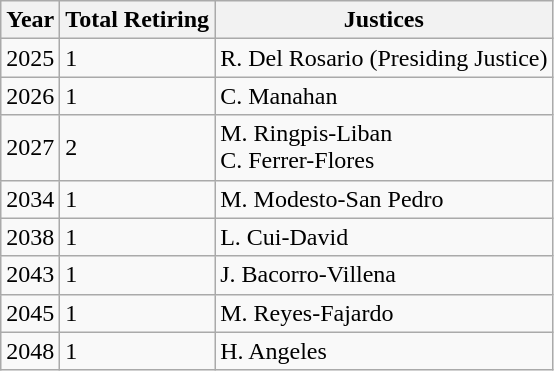<table class="wikitable sortable">
<tr>
<th>Year</th>
<th>Total Retiring</th>
<th>Justices</th>
</tr>
<tr>
<td>2025</td>
<td>1</td>
<td align="left">R. Del Rosario (Presiding Justice)</td>
</tr>
<tr>
<td>2026</td>
<td>1</td>
<td align="left">C. Manahan</td>
</tr>
<tr>
<td>2027</td>
<td>2</td>
<td align="left">M. Ringpis-Liban<br>C. Ferrer-Flores</td>
</tr>
<tr>
<td>2034</td>
<td>1</td>
<td align="left">M. Modesto-San Pedro</td>
</tr>
<tr>
<td>2038</td>
<td>1</td>
<td align="left">L. Cui-David</td>
</tr>
<tr>
<td>2043</td>
<td>1</td>
<td align="left">J. Bacorro-Villena</td>
</tr>
<tr>
<td>2045</td>
<td>1</td>
<td align="left">M. Reyes-Fajardo</td>
</tr>
<tr>
<td>2048</td>
<td>1</td>
<td align="left">H. Angeles</td>
</tr>
</table>
